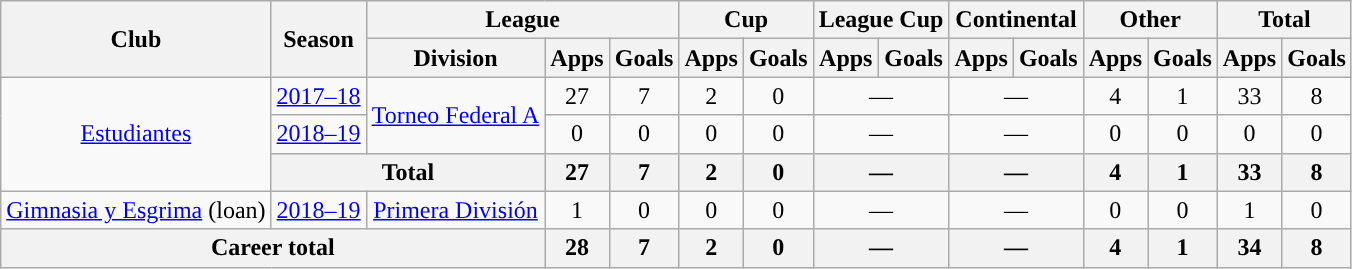<table class="wikitable" style="text-align:center">
<tr>
<th rowspan="2">Club</th>
<th rowspan="2">Season</th>
<th colspan="3">League</th>
<th colspan="2">Cup</th>
<th colspan="2">League Cup</th>
<th colspan="2">Continental</th>
<th colspan="2">Other</th>
<th colspan="2">Total</th>
</tr>
<tr>
<th>Division</th>
<th>Apps</th>
<th>Goals</th>
<th>Apps</th>
<th>Goals</th>
<th>Apps</th>
<th>Goals</th>
<th>Apps</th>
<th>Goals</th>
<th>Apps</th>
<th>Goals</th>
<th>Apps</th>
<th>Goals</th>
</tr>
<tr>
<td rowspan="3"><a href='#'>Estudiantes</a></td>
<td><a href='#'>2017–18</a></td>
<td rowspan="2"><a href='#'>Torneo Federal A</a></td>
<td>27</td>
<td>7</td>
<td>2</td>
<td>0</td>
<td colspan="2">—</td>
<td colspan="2">—</td>
<td>4</td>
<td>1</td>
<td>33</td>
<td>8</td>
</tr>
<tr>
<td><a href='#'>2018–19</a></td>
<td>0</td>
<td>0</td>
<td>0</td>
<td>0</td>
<td colspan="2">—</td>
<td colspan="2">—</td>
<td>0</td>
<td>0</td>
<td>0</td>
<td>0</td>
</tr>
<tr>
<th colspan="2">Total</th>
<th>27</th>
<th>7</th>
<th>2</th>
<th>0</th>
<th colspan="2">—</th>
<th colspan="2">—</th>
<th>4</th>
<th>1</th>
<th>33</th>
<th>8</th>
</tr>
<tr>
<td rowspan="1"><a href='#'>Gimnasia y Esgrima</a> (loan)</td>
<td><a href='#'>2018–19</a></td>
<td rowspan="1"><a href='#'>Primera División</a></td>
<td>1</td>
<td>0</td>
<td>0</td>
<td>0</td>
<td colspan="2">—</td>
<td colspan="2">—</td>
<td>0</td>
<td>0</td>
<td>1</td>
<td>0</td>
</tr>
<tr>
<th colspan="3">Career total</th>
<th>28</th>
<th>7</th>
<th>2</th>
<th>0</th>
<th colspan="2">—</th>
<th colspan="2">—</th>
<th>4</th>
<th>1</th>
<th>34</th>
<th>8</th>
</tr>
</table>
